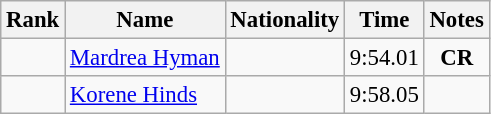<table class="wikitable sortable" style="text-align:center;font-size:95%">
<tr>
<th>Rank</th>
<th>Name</th>
<th>Nationality</th>
<th>Time</th>
<th>Notes</th>
</tr>
<tr>
<td></td>
<td align=left><a href='#'>Mardrea Hyman</a></td>
<td align=left></td>
<td>9:54.01</td>
<td><strong>CR</strong></td>
</tr>
<tr>
<td></td>
<td align=left><a href='#'>Korene Hinds</a></td>
<td align=left></td>
<td>9:58.05</td>
<td></td>
</tr>
</table>
